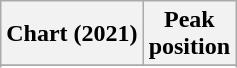<table class="wikitable plainrowheaders" style="text-align:center">
<tr>
<th>Chart (2021)</th>
<th>Peak<br>position</th>
</tr>
<tr>
</tr>
<tr>
</tr>
</table>
